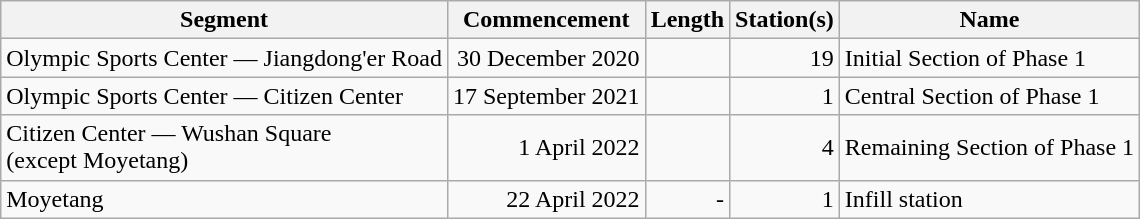<table class="wikitable" style="border-collapse: collapse; text-align: right;">
<tr>
<th>Segment</th>
<th>Commencement</th>
<th>Length</th>
<th>Station(s)</th>
<th>Name</th>
</tr>
<tr>
<td style="text-align: left;">Olympic Sports Center — Jiangdong'er Road</td>
<td>30 December 2020</td>
<td></td>
<td>19</td>
<td style="text-align: left;">Initial Section of Phase 1</td>
</tr>
<tr>
<td style="text-align: left;">Olympic Sports Center — Citizen Center</td>
<td>17 September 2021</td>
<td></td>
<td>1</td>
<td style="text-align: left;">Central Section of Phase 1</td>
</tr>
<tr>
<td style="text-align: left;">Citizen Center — Wushan Square<br>(except Moyetang)</td>
<td>1 April 2022</td>
<td></td>
<td>4</td>
<td style="text-align: left;">Remaining Section of Phase 1</td>
</tr>
<tr>
<td style="text-align: left;">Moyetang</td>
<td>22 April 2022</td>
<td>-</td>
<td>1</td>
<td style="text-align: left;">Infill station</td>
</tr>
</table>
